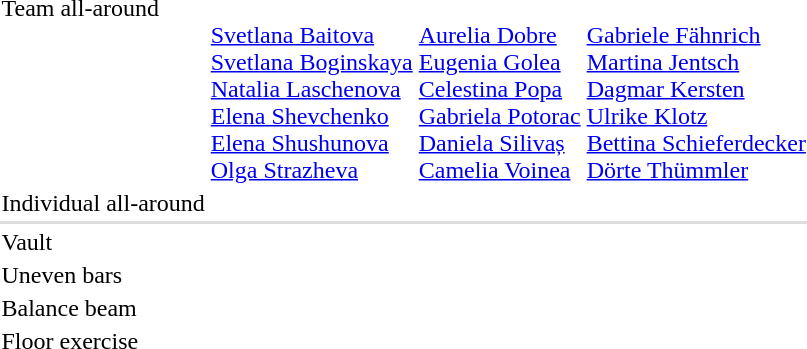<table>
<tr valign="top">
<td>Team all-around<br></td>
<td><br><a href='#'>Svetlana Baitova</a><br><a href='#'>Svetlana Boginskaya</a><br><a href='#'>Natalia Laschenova</a><br><a href='#'>Elena Shevchenko</a><br><a href='#'>Elena Shushunova</a><br><a href='#'>Olga Strazheva</a></td>
<td><br><a href='#'>Aurelia Dobre</a><br><a href='#'>Eugenia Golea</a><br><a href='#'>Celestina Popa</a><br><a href='#'>Gabriela Potorac</a><br><a href='#'>Daniela Silivaș</a><br><a href='#'>Camelia Voinea</a></td>
<td><br><a href='#'>Gabriele Fähnrich</a><br><a href='#'>Martina Jentsch</a><br><a href='#'>Dagmar Kersten</a><br><a href='#'>Ulrike Klotz</a><br><a href='#'>Bettina Schieferdecker</a><br><a href='#'>Dörte Thümmler</a></td>
</tr>
<tr valign="top">
<td>Individual all-around<br></td>
<td></td>
<td></td>
<td></td>
</tr>
<tr bgcolor=#DDDDDD>
<td colspan=7></td>
</tr>
<tr valign="top">
<td>Vault<br></td>
<td></td>
<td></td>
<td></td>
</tr>
<tr valign="top">
<td>Uneven bars<br></td>
<td></td>
<td></td>
<td></td>
</tr>
<tr valign="top">
<td rowspan=2>Balance beam<br></td>
<td rowspan=2></td>
<td rowspan=2></td>
<td></td>
</tr>
<tr>
<td></td>
</tr>
<tr valign="top">
<td>Floor exercise<br></td>
<td></td>
<td></td>
<td></td>
</tr>
</table>
